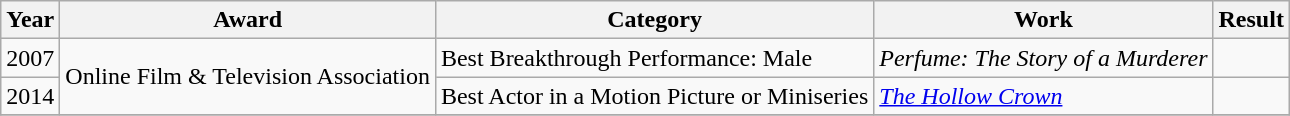<table class="wikitable unsortable">
<tr>
<th>Year</th>
<th>Award</th>
<th>Category</th>
<th>Work</th>
<th>Result</th>
</tr>
<tr>
<td>2007</td>
<td rowspan="2">Online Film & Television Association</td>
<td>Best Breakthrough Performance: Male</td>
<td><em>Perfume: The Story of a Murderer</em></td>
<td></td>
</tr>
<tr>
<td>2014</td>
<td>Best Actor in a Motion Picture or Miniseries</td>
<td><em><a href='#'>The Hollow Crown</a></em></td>
<td></td>
</tr>
<tr>
</tr>
</table>
